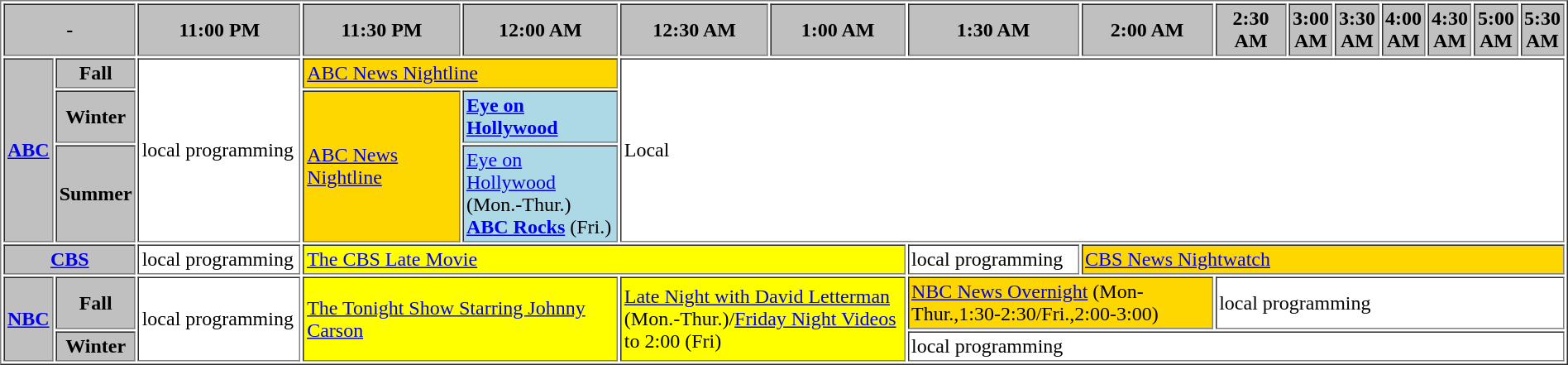<table border="1" cellpadding="2">
<tr>
<th bgcolor="#C0C0C0" colspan=2>-</th>
<th width="13%" bgcolor="#C0C0C0">11:00 PM</th>
<th width="14%" bgcolor="#C0C0C0">11:30 PM</th>
<th width="13%" bgcolor="#C0C0C0">12:00 AM</th>
<th width="14%" bgcolor="#C0C0C0">12:30 AM</th>
<th width="13%" bgcolor="#C0C0C0">1:00 AM</th>
<th width="14%" bgcolor="#C0C0C0">1:30 AM</th>
<th width="13%" bgcolor="#C0C0C0">2:00 AM</th>
<th width="14%" bgcolor="#C0C0C0">2:30 AM</th>
<th width="13%" bgcolor="#C0C0C0">3:00 AM</th>
<th width="14%" bgcolor="#C0C0C0">3:30 AM</th>
<th width="13%" bgcolor="#C0C0C0">4:00 AM</th>
<th width="14%" bgcolor="#C0C0C0">4:30 AM</th>
<th width="13%" bgcolor="#C0C0C0">5:00 AM</th>
<th width="14%" bgcolor="#C0C0C0">5:30 AM</th>
</tr>
<tr>
<th bgcolor="#C0C0C0" rowspan=3><a href='#'>ABC</a></th>
<th bgcolor=#C0C0C0>Fall</th>
<td bgcolor="white" rowspan=3>local programming</td>
<td bgcolor="gold" colspan="2"><a href='#'>ABC News Nightline</a></td>
<td bgcolor="white" colspan="11" rowspan=3>Local</td>
</tr>
<tr>
<th bgcolor=#C0C0C0>Winter</th>
<td bgcolor="gold" rowspan=2><a href='#'>ABC News Nightline</a></td>
<td bgcolor="lightblue"><strong><a href='#'>Eye on Hollywood</a></strong></td>
</tr>
<tr>
<th bgcolor=#C0C0C0>Summer</th>
<td bgcolor="lightblue"><a href='#'>Eye on Hollywood</a> (Mon.-Thur.) <strong><a href='#'>ABC Rocks</a></strong> (Fri.)</td>
</tr>
<tr>
<th bgcolor="#C0C0C0" colspan=2><a href='#'>CBS</a></th>
<td bgcolor="white">local programming</td>
<td bgcolor="yellow" colspan="4"><a href='#'>The CBS Late Movie</a></td>
<td bgcolor="white">local programming</td>
<td bgcolor="gold" colspan="8"><a href='#'>CBS News Nightwatch</a></td>
</tr>
<tr>
<th bgcolor="#C0C0C0" rowspan=2><a href='#'>NBC</a></th>
<th bgcolor=#C0C0C0>Fall</th>
<td bgcolor="white" rowspan=2>local programming</td>
<td bgcolor="yellow" colspan="2" rowspan=2><a href='#'>The Tonight Show Starring Johnny Carson</a></td>
<td bgcolor="yellow" colspan="2" rowspan=2><a href='#'>Late Night with David Letterman</a> (Mon.-Thur.)/<a href='#'>Friday Night Videos</a> to 2:00 (Fri)</td>
<td bgcolor="gold" colspan="2"><a href='#'>NBC News Overnight</a> (Mon-Thur.,1:30-2:30/Fri.,2:00-3:00)</td>
<td bgcolor="white" colspan="7">local programming</td>
</tr>
<tr>
<th bgcolor=#C0C0C0>Winter</th>
<td bgcolor="white" colspan="9">local programming</td>
</tr>
</table>
